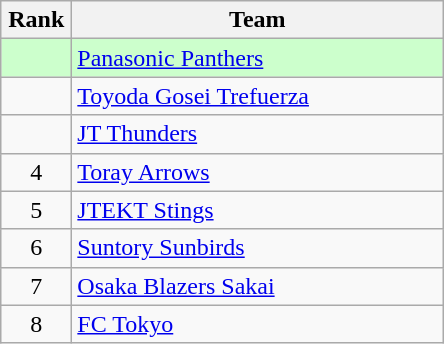<table class="wikitable" style="text-align: center;">
<tr>
<th width=40>Rank</th>
<th width=240>Team</th>
</tr>
<tr align=center bgcolor=#ccffcc>
<td></td>
<td style="text-align:left;"><a href='#'>Panasonic Panthers</a></td>
</tr>
<tr align=center>
<td></td>
<td style="text-align:left;"><a href='#'>Toyoda Gosei Trefuerza</a></td>
</tr>
<tr align=center>
<td></td>
<td style="text-align:left;"><a href='#'>JT Thunders</a></td>
</tr>
<tr align=center>
<td>4</td>
<td style="text-align:left;"><a href='#'>Toray Arrows</a></td>
</tr>
<tr align=center>
<td>5</td>
<td style="text-align:left;"><a href='#'>JTEKT Stings</a></td>
</tr>
<tr align=center>
<td>6</td>
<td style="text-align:left;"><a href='#'>Suntory Sunbirds</a></td>
</tr>
<tr align=center>
<td>7</td>
<td style="text-align:left;"><a href='#'>Osaka Blazers Sakai</a></td>
</tr>
<tr align=center>
<td>8</td>
<td style="text-align:left;"><a href='#'>FC Tokyo</a></td>
</tr>
</table>
